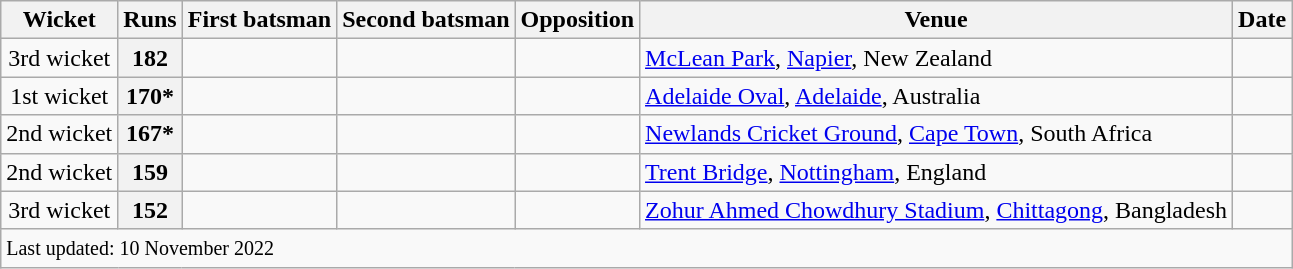<table class="wikitable plainrowheaders">
<tr>
<th scope=col>Wicket</th>
<th scope=col>Runs</th>
<th scope=col>First batsman</th>
<th scope=col>Second batsman</th>
<th scope=col>Opposition</th>
<th scope=col>Venue</th>
<th scope=col>Date</th>
</tr>
<tr>
<td align=center>3rd wicket</td>
<th scope=row style=text-align:center;>182</th>
<td></td>
<td></td>
<td></td>
<td><a href='#'>McLean Park</a>, <a href='#'>Napier</a>, New Zealand</td>
<td></td>
</tr>
<tr>
<td align=center>1st wicket</td>
<th scope=row style=text-align:center;>170*</th>
<td></td>
<td></td>
<td></td>
<td><a href='#'>Adelaide Oval</a>, <a href='#'>Adelaide</a>, Australia</td>
<td> </td>
</tr>
<tr>
<td align=center>2nd wicket</td>
<th scope=row style=text-align:center;>167*</th>
<td></td>
<td></td>
<td></td>
<td><a href='#'>Newlands Cricket Ground</a>, <a href='#'>Cape Town</a>, South Africa</td>
<td></td>
</tr>
<tr>
<td align=center>2nd wicket</td>
<th scope=row style=text-align:center;>159</th>
<td></td>
<td></td>
<td></td>
<td><a href='#'>Trent Bridge</a>, <a href='#'>Nottingham</a>, England</td>
<td></td>
</tr>
<tr>
<td align=center>3rd wicket</td>
<th scope=row style=text-align:center;>152</th>
<td></td>
<td></td>
<td></td>
<td><a href='#'>Zohur Ahmed Chowdhury Stadium</a>, <a href='#'>Chittagong</a>, Bangladesh</td>
<td></td>
</tr>
<tr>
<td colspan=7><small>Last updated: 10 November 2022</small></td>
</tr>
</table>
